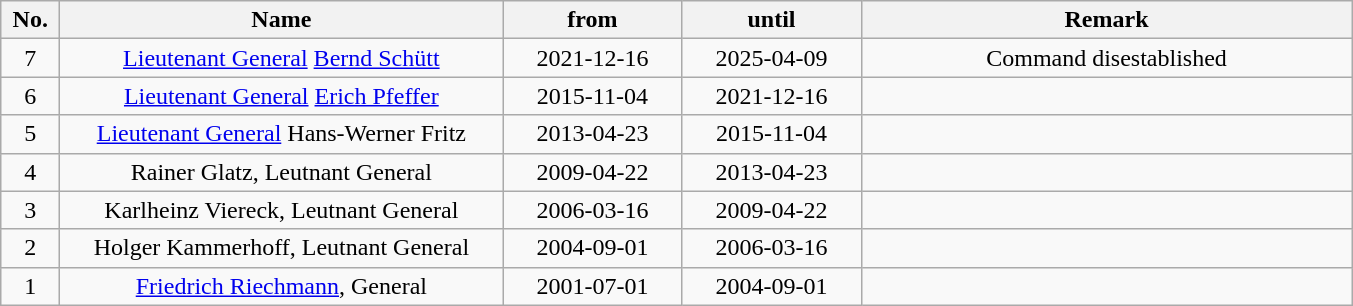<table class="wikitable" style="text-align:center">
<tr>
<th style="width:2em;">No.</th>
<th style="width:18em;">Name</th>
<th style="width:7em;">from</th>
<th style="width:7em;">until</th>
<th style="width:20em;">Remark</th>
</tr>
<tr>
<td>7</td>
<td><a href='#'>Lieutenant General</a> <a href='#'>Bernd Schütt</a></td>
<td>2021-12-16</td>
<td>2025-04-09</td>
<td>Command disestablished</td>
</tr>
<tr>
<td>6</td>
<td><a href='#'>Lieutenant General</a> <a href='#'>Erich Pfeffer</a></td>
<td>2015-11-04</td>
<td>2021-12-16</td>
<td></td>
</tr>
<tr>
<td>5</td>
<td><a href='#'>Lieutenant General</a> Hans-Werner Fritz</td>
<td>2013-04-23</td>
<td>2015-11-04</td>
<td></td>
</tr>
<tr>
<td>4</td>
<td>Rainer Glatz, Leutnant General</td>
<td>2009-04-22</td>
<td>2013-04-23</td>
<td></td>
</tr>
<tr>
<td>3</td>
<td>Karlheinz Viereck, Leutnant General</td>
<td>2006-03-16</td>
<td>2009-04-22</td>
<td></td>
</tr>
<tr>
<td>2</td>
<td>Holger Kammerhoff, Leutnant General</td>
<td>2004-09-01</td>
<td>2006-03-16</td>
<td></td>
</tr>
<tr>
<td>1</td>
<td><a href='#'>Friedrich Riechmann</a>, General</td>
<td>2001-07-01</td>
<td>2004-09-01</td>
<td></td>
</tr>
</table>
